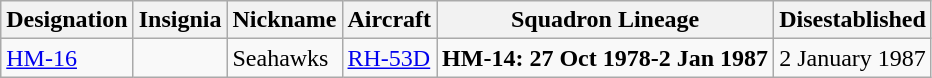<table class="wikitable">
<tr>
<th>Designation</th>
<th>Insignia</th>
<th>Nickname</th>
<th>Aircraft</th>
<th>Squadron Lineage</th>
<th>Disestablished</th>
</tr>
<tr>
<td><a href='#'>HM-16</a></td>
<td></td>
<td>Seahawks</td>
<td><a href='#'>RH-53D</a></td>
<td style="white-space: nowrap;"><strong>HM-14: 27 Oct 1978-2 Jan 1987</strong></td>
<td>2 January 1987</td>
</tr>
</table>
